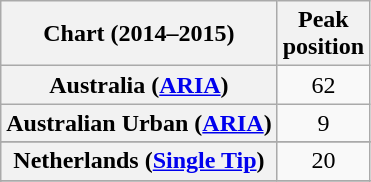<table class="wikitable plainrowheaders sortable" style="text-align:center">
<tr>
<th scope="col">Chart (2014–2015)</th>
<th scope="col">Peak<br>position</th>
</tr>
<tr>
<th scope="row">Australia (<a href='#'>ARIA</a>)</th>
<td style="text-align:center;">62</td>
</tr>
<tr>
<th scope="row">Australian Urban (<a href='#'>ARIA</a>)</th>
<td style="text-align:center;">9</td>
</tr>
<tr>
</tr>
<tr>
</tr>
<tr>
</tr>
<tr>
</tr>
<tr>
</tr>
<tr>
<th scope="row">Netherlands (<a href='#'>Single Tip</a>)</th>
<td>20</td>
</tr>
<tr>
</tr>
<tr>
</tr>
<tr>
</tr>
<tr>
</tr>
<tr>
</tr>
<tr>
</tr>
<tr>
</tr>
<tr>
</tr>
</table>
